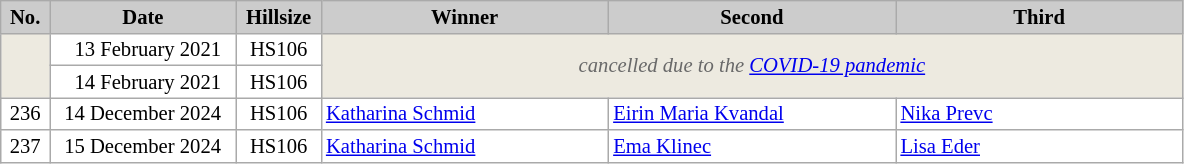<table class="wikitable plainrowheaders" style="background:#fff; font-size:86%; line-height:15px; border:grey solid 1px; border-collapse:collapse">
<tr style="background:#ccc; text-align:center;">
<th style="background:#ccc;" width="26">No.</th>
<th style="background:#ccc;" width="118">Date</th>
<th style="background:#ccc;" width="50">Hillsize</th>
<th style="background:#ccc;" width="185">Winner</th>
<th style="background:#ccc;" width="185">Second</th>
<th style="background:#ccc;" width="185">Third</th>
</tr>
<tr>
<td rowspan=2 bgcolor=EDEAE0></td>
<td align=right>13 February 2021  </td>
<td align=center>HS106</td>
<td align=center colspan=5 rowspan=2 bgcolor="EDEAE0" style=color:#696969><em>cancelled due to the <a href='#'>COVID-19 pandemic</a></em></td>
</tr>
<tr>
<td align=right>14 February 2021  </td>
<td align=center>HS106</td>
</tr>
<tr>
<td align=center>236</td>
<td align=right>14 December 2024  </td>
<td align=center>HS106</td>
<td> <a href='#'>Katharina Schmid</a></td>
<td> <a href='#'>Eirin Maria Kvandal</a></td>
<td> <a href='#'>Nika Prevc</a></td>
</tr>
<tr>
<td align=center>237</td>
<td align=right>15 December 2024  </td>
<td align=center>HS106</td>
<td> <a href='#'>Katharina Schmid</a></td>
<td> <a href='#'>Ema Klinec</a></td>
<td> <a href='#'>Lisa Eder</a></td>
</tr>
</table>
